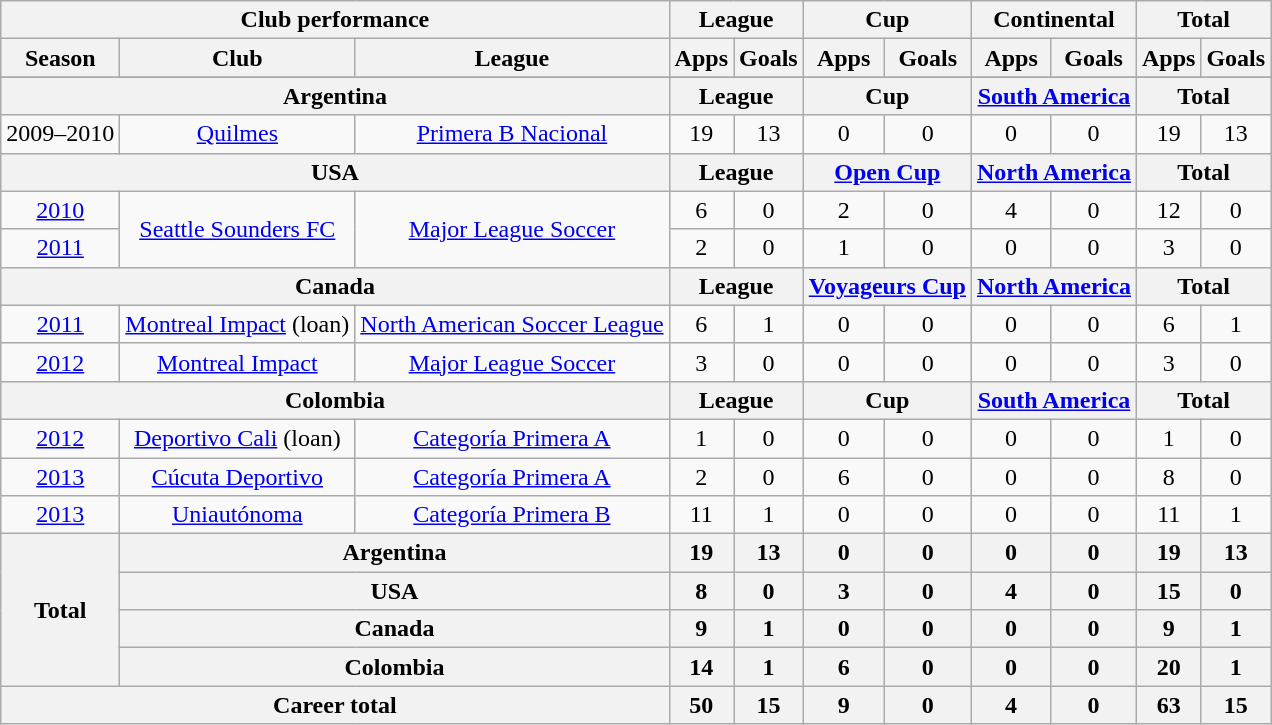<table class="wikitable" style="text-align:center">
<tr>
<th colspan=3>Club performance</th>
<th colspan=2>League</th>
<th colspan=2>Cup</th>
<th colspan=2>Continental</th>
<th colspan=2>Total</th>
</tr>
<tr>
<th>Season</th>
<th>Club</th>
<th>League</th>
<th>Apps</th>
<th>Goals</th>
<th>Apps</th>
<th>Goals</th>
<th>Apps</th>
<th>Goals</th>
<th>Apps</th>
<th>Goals</th>
</tr>
<tr>
</tr>
<tr>
<th colspan=3>Argentina</th>
<th colspan=2>League</th>
<th colspan=2>Cup</th>
<th colspan=2><a href='#'>South America</a></th>
<th colspan=2>Total</th>
</tr>
<tr>
<td>2009–2010</td>
<td><a href='#'>Quilmes</a></td>
<td><a href='#'>Primera B Nacional</a></td>
<td>19</td>
<td>13</td>
<td>0</td>
<td>0</td>
<td>0</td>
<td>0</td>
<td>19</td>
<td>13</td>
</tr>
<tr>
<th colspan=3>USA</th>
<th colspan=2>League</th>
<th colspan=2><a href='#'>Open Cup</a></th>
<th colspan=2><a href='#'>North America</a></th>
<th colspan=2>Total</th>
</tr>
<tr>
<td><a href='#'>2010</a></td>
<td rowspan="2"><a href='#'>Seattle Sounders FC</a></td>
<td rowspan="2"><a href='#'>Major League Soccer</a></td>
<td>6</td>
<td>0</td>
<td>2</td>
<td>0</td>
<td>4</td>
<td>0</td>
<td>12</td>
<td>0</td>
</tr>
<tr>
<td><a href='#'>2011</a></td>
<td>2</td>
<td>0</td>
<td>1</td>
<td>0</td>
<td>0</td>
<td>0</td>
<td>3</td>
<td>0</td>
</tr>
<tr>
<th colspan=3>Canada</th>
<th colspan=2>League</th>
<th colspan=2><a href='#'>Voyageurs Cup</a></th>
<th colspan=2><a href='#'>North America</a></th>
<th colspan=2>Total</th>
</tr>
<tr>
<td><a href='#'>2011</a></td>
<td><a href='#'>Montreal Impact</a> (loan)</td>
<td><a href='#'>North American Soccer League</a></td>
<td>6</td>
<td>1</td>
<td>0</td>
<td>0</td>
<td>0</td>
<td>0</td>
<td>6</td>
<td>1</td>
</tr>
<tr>
<td><a href='#'>2012</a></td>
<td><a href='#'>Montreal Impact</a></td>
<td><a href='#'>Major League Soccer</a></td>
<td>3</td>
<td>0</td>
<td>0</td>
<td>0</td>
<td>0</td>
<td>0</td>
<td>3</td>
<td>0</td>
</tr>
<tr>
<th colspan=3>Colombia</th>
<th colspan=2>League</th>
<th colspan=2>Cup</th>
<th colspan=2><a href='#'>South America</a></th>
<th colspan=2>Total</th>
</tr>
<tr>
<td><a href='#'>2012</a></td>
<td><a href='#'>Deportivo Cali</a> (loan)</td>
<td><a href='#'>Categoría Primera A</a></td>
<td>1</td>
<td>0</td>
<td>0</td>
<td>0</td>
<td>0</td>
<td>0</td>
<td>1</td>
<td>0</td>
</tr>
<tr>
<td><a href='#'>2013</a></td>
<td><a href='#'>Cúcuta Deportivo</a></td>
<td><a href='#'>Categoría Primera A</a></td>
<td>2</td>
<td>0</td>
<td>6</td>
<td>0</td>
<td>0</td>
<td>0</td>
<td>8</td>
<td>0</td>
</tr>
<tr>
<td><a href='#'>2013</a></td>
<td><a href='#'>Uniautónoma</a></td>
<td><a href='#'>Categoría Primera B</a></td>
<td>11</td>
<td>1</td>
<td>0</td>
<td>0</td>
<td>0</td>
<td>0</td>
<td>11</td>
<td>1</td>
</tr>
<tr>
<th rowspan=4>Total</th>
<th colspan=2>Argentina</th>
<th>19</th>
<th>13</th>
<th>0</th>
<th>0</th>
<th>0</th>
<th>0</th>
<th>19</th>
<th>13</th>
</tr>
<tr>
<th colspan=2>USA</th>
<th>8</th>
<th>0</th>
<th>3</th>
<th>0</th>
<th>4</th>
<th>0</th>
<th>15</th>
<th>0</th>
</tr>
<tr>
<th colspan=2>Canada</th>
<th>9</th>
<th>1</th>
<th>0</th>
<th>0</th>
<th>0</th>
<th>0</th>
<th>9</th>
<th>1</th>
</tr>
<tr>
<th colspan=2>Colombia</th>
<th>14</th>
<th>1</th>
<th>6</th>
<th>0</th>
<th>0</th>
<th>0</th>
<th>20</th>
<th>1</th>
</tr>
<tr>
<th colspan=3>Career total</th>
<th>50</th>
<th>15</th>
<th>9</th>
<th>0</th>
<th>4</th>
<th>0</th>
<th>63</th>
<th>15</th>
</tr>
</table>
